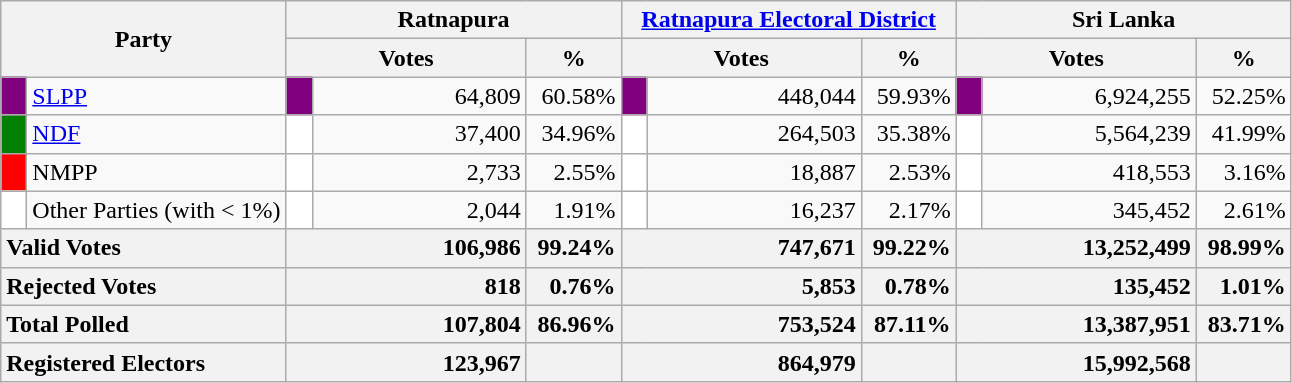<table class="wikitable">
<tr>
<th colspan="2" width="144px"rowspan="2">Party</th>
<th colspan="3" width="216px">Ratnapura</th>
<th colspan="3" width="216px"><a href='#'>Ratnapura Electoral District</a></th>
<th colspan="3" width="216px">Sri Lanka</th>
</tr>
<tr>
<th colspan="2" width="144px">Votes</th>
<th>%</th>
<th colspan="2" width="144px">Votes</th>
<th>%</th>
<th colspan="2" width="144px">Votes</th>
<th>%</th>
</tr>
<tr>
<td style="background-color:purple;" width="10px"></td>
<td style="text-align:left;"><a href='#'>SLPP</a></td>
<td style="background-color:purple;" width="10px"></td>
<td style="text-align:right;">64,809</td>
<td style="text-align:right;">60.58%</td>
<td style="background-color:purple;" width="10px"></td>
<td style="text-align:right;">448,044</td>
<td style="text-align:right;">59.93%</td>
<td style="background-color:purple;" width="10px"></td>
<td style="text-align:right;">6,924,255</td>
<td style="text-align:right;">52.25%</td>
</tr>
<tr>
<td style="background-color:green;" width="10px"></td>
<td style="text-align:left;"><a href='#'>NDF</a></td>
<td style="background-color:white;" width="10px"></td>
<td style="text-align:right;">37,400</td>
<td style="text-align:right;">34.96%</td>
<td style="background-color:white;" width="10px"></td>
<td style="text-align:right;">264,503</td>
<td style="text-align:right;">35.38%</td>
<td style="background-color:white;" width="10px"></td>
<td style="text-align:right;">5,564,239</td>
<td style="text-align:right;">41.99%</td>
</tr>
<tr>
<td style="background-color:red;" width="10px"></td>
<td style="text-align:left;">NMPP</td>
<td style="background-color:white;" width="10px"></td>
<td style="text-align:right;">2,733</td>
<td style="text-align:right;">2.55%</td>
<td style="background-color:white;" width="10px"></td>
<td style="text-align:right;">18,887</td>
<td style="text-align:right;">2.53%</td>
<td style="background-color:white;" width="10px"></td>
<td style="text-align:right;">418,553</td>
<td style="text-align:right;">3.16%</td>
</tr>
<tr>
<td style="background-color:white;" width="10px"></td>
<td style="text-align:left;">Other Parties (with < 1%)</td>
<td style="background-color:white;" width="10px"></td>
<td style="text-align:right;">2,044</td>
<td style="text-align:right;">1.91%</td>
<td style="background-color:white;" width="10px"></td>
<td style="text-align:right;">16,237</td>
<td style="text-align:right;">2.17%</td>
<td style="background-color:white;" width="10px"></td>
<td style="text-align:right;">345,452</td>
<td style="text-align:right;">2.61%</td>
</tr>
<tr>
<th colspan="2" width="144px"style="text-align:left;">Valid Votes</th>
<th style="text-align:right;"colspan="2" width="144px">106,986</th>
<th style="text-align:right;">99.24%</th>
<th style="text-align:right;"colspan="2" width="144px">747,671</th>
<th style="text-align:right;">99.22%</th>
<th style="text-align:right;"colspan="2" width="144px">13,252,499</th>
<th style="text-align:right;">98.99%</th>
</tr>
<tr>
<th colspan="2" width="144px"style="text-align:left;">Rejected Votes</th>
<th style="text-align:right;"colspan="2" width="144px">818</th>
<th style="text-align:right;">0.76%</th>
<th style="text-align:right;"colspan="2" width="144px">5,853</th>
<th style="text-align:right;">0.78%</th>
<th style="text-align:right;"colspan="2" width="144px">135,452</th>
<th style="text-align:right;">1.01%</th>
</tr>
<tr>
<th colspan="2" width="144px"style="text-align:left;">Total Polled</th>
<th style="text-align:right;"colspan="2" width="144px">107,804</th>
<th style="text-align:right;">86.96%</th>
<th style="text-align:right;"colspan="2" width="144px">753,524</th>
<th style="text-align:right;">87.11%</th>
<th style="text-align:right;"colspan="2" width="144px">13,387,951</th>
<th style="text-align:right;">83.71%</th>
</tr>
<tr>
<th colspan="2" width="144px"style="text-align:left;">Registered Electors</th>
<th style="text-align:right;"colspan="2" width="144px">123,967</th>
<th></th>
<th style="text-align:right;"colspan="2" width="144px">864,979</th>
<th></th>
<th style="text-align:right;"colspan="2" width="144px">15,992,568</th>
<th></th>
</tr>
</table>
